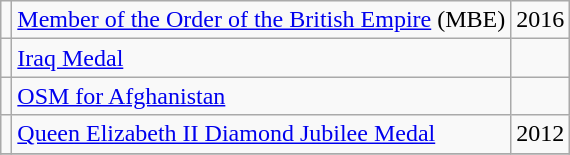<table class="wikitable">
<tr>
<td></td>
<td><a href='#'>Member of the Order of the British Empire</a> (MBE)</td>
<td>2016</td>
</tr>
<tr>
<td></td>
<td><a href='#'>Iraq Medal</a></td>
<td></td>
</tr>
<tr>
<td></td>
<td><a href='#'>OSM for Afghanistan</a></td>
<td></td>
</tr>
<tr>
<td></td>
<td><a href='#'>Queen Elizabeth II Diamond Jubilee Medal</a></td>
<td>2012</td>
</tr>
<tr>
</tr>
</table>
